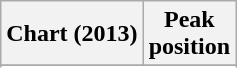<table class="wikitable sortable plainrowheaders" style="text-align:center">
<tr>
<th>Chart (2013)</th>
<th>Peak<br>position</th>
</tr>
<tr>
</tr>
<tr>
</tr>
</table>
